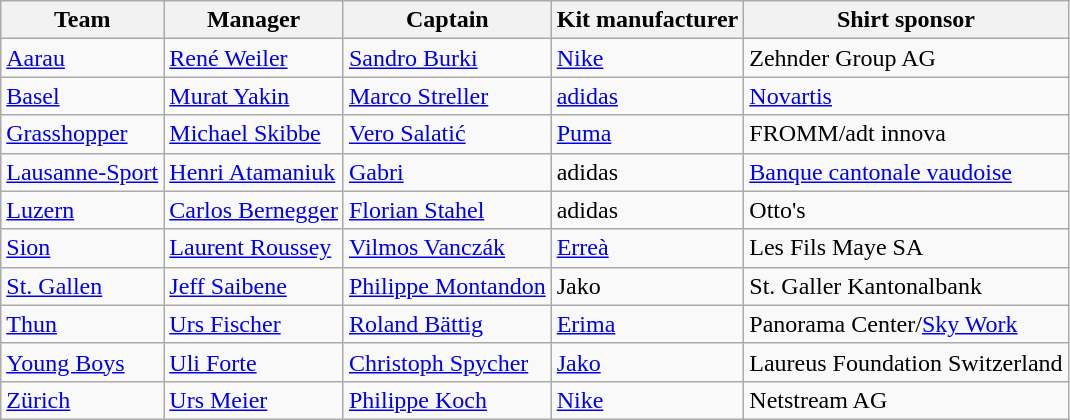<table class="wikitable sortable" style="text-align: left;">
<tr>
<th>Team</th>
<th>Manager</th>
<th>Captain</th>
<th>Kit manufacturer</th>
<th>Shirt sponsor</th>
</tr>
<tr>
<td><a href='#'>Aarau</a></td>
<td align=left> <a href='#'>René Weiler</a></td>
<td align=left> <a href='#'>Sandro Burki</a></td>
<td><a href='#'>Nike</a></td>
<td>Zehnder Group AG</td>
</tr>
<tr>
<td><a href='#'>Basel</a></td>
<td align=left> <a href='#'>Murat Yakin</a></td>
<td align=left> <a href='#'>Marco Streller</a></td>
<td><a href='#'>adidas</a></td>
<td><a href='#'>Novartis</a></td>
</tr>
<tr>
<td><a href='#'>Grasshopper</a></td>
<td align=left> <a href='#'>Michael Skibbe</a></td>
<td align=left> <a href='#'>Vero Salatić</a></td>
<td><a href='#'>Puma</a></td>
<td>FROMM/adt innova</td>
</tr>
<tr>
<td><a href='#'>Lausanne-Sport</a></td>
<td align=left> <a href='#'>Henri Atamaniuk</a></td>
<td align=left> <a href='#'>Gabri</a></td>
<td>adidas</td>
<td><a href='#'>Banque cantonale vaudoise</a></td>
</tr>
<tr>
<td><a href='#'>Luzern</a></td>
<td align=left> <a href='#'>Carlos Bernegger</a></td>
<td align=left> <a href='#'>Florian Stahel</a></td>
<td>adidas</td>
<td>Otto's</td>
</tr>
<tr>
<td><a href='#'>Sion</a></td>
<td align=left> <a href='#'>Laurent Roussey</a></td>
<td align=left> <a href='#'>Vilmos Vanczák</a></td>
<td><a href='#'>Erreà</a></td>
<td>Les Fils Maye SA</td>
</tr>
<tr>
<td><a href='#'>St. Gallen</a></td>
<td align=left> <a href='#'>Jeff Saibene</a></td>
<td align=left> <a href='#'>Philippe Montandon</a></td>
<td>Jako</td>
<td>St. Galler Kantonalbank</td>
</tr>
<tr>
<td><a href='#'>Thun</a></td>
<td align=left> <a href='#'>Urs Fischer</a></td>
<td align=left> <a href='#'>Roland Bättig</a></td>
<td><a href='#'>Erima</a></td>
<td>Panorama Center/<a href='#'>Sky Work</a></td>
</tr>
<tr>
<td><a href='#'>Young Boys</a></td>
<td align=left> <a href='#'>Uli Forte</a></td>
<td align="left"> <a href='#'>Christoph Spycher</a></td>
<td><a href='#'>Jako</a></td>
<td>Laureus Foundation Switzerland</td>
</tr>
<tr>
<td><a href='#'>Zürich</a></td>
<td align=left> <a href='#'>Urs Meier</a></td>
<td align=left> <a href='#'>Philippe Koch</a></td>
<td><a href='#'>Nike</a></td>
<td>Netstream AG</td>
</tr>
</table>
